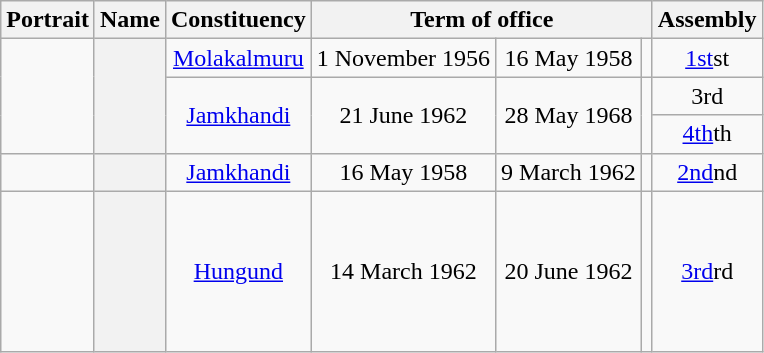<table class="wikitable sortable" style="text-align:center">
<tr>
<th class="unsortable" scope="col">Portrait</th>
<th scope="col" class="sortable">Name</th>
<th scope="col">Constituency</th>
<th colspan="3" scope="colgroup">Term of office</th>
<th scope="col">Assembly</th>
</tr>
<tr align="center">
<td rowspan="3"></td>
<th scope="row" rowspan="3"></th>
<td><a href='#'>Molakalmuru</a></td>
<td>1 November 1956</td>
<td>16 May 1958</td>
<td></td>
<td><a href='#'>1st</a>st</td>
</tr>
<tr align="center">
<td rowspan="2"><a href='#'>Jamkhandi</a></td>
<td rowspan="2">21 June 1962</td>
<td rowspan="2">28 May 1968</td>
<td rowspan="2"></td>
<td>3rd</td>
</tr>
<tr align="center">
<td><a href='#'>4th</a>th</td>
</tr>
<tr align="center">
<td></td>
<th scope="row"></th>
<td><a href='#'>Jamkhandi</a></td>
<td>16 May 1958</td>
<td>9 March 1962</td>
<td></td>
<td><a href='#'>2nd</a>nd</td>
</tr>
<tr align="center">
<td align="center" height="100px"></td>
<th scope="row"></th>
<td><a href='#'>Hungund</a></td>
<td>14 March 1962</td>
<td>20 June 1962</td>
<td></td>
<td><a href='#'>3rd</a>rd</td>
</tr>
</table>
